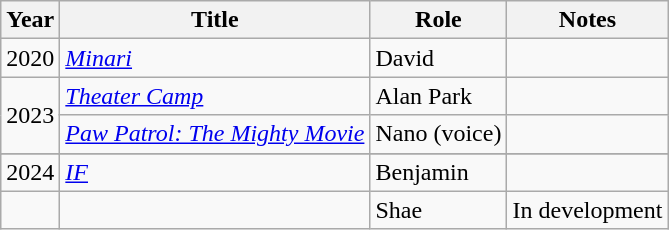<table class="wikitable sortable">
<tr>
<th scope="col">Year</th>
<th scope="col">Title</th>
<th scope="col">Role</th>
<th class="unsortable" scope="col">Notes</th>
</tr>
<tr>
<td>2020</td>
<td><em><a href='#'>Minari</a></em></td>
<td>David</td>
<td></td>
</tr>
<tr>
<td rowspan="2">2023</td>
<td><em><a href='#'>Theater Camp</a></em></td>
<td>Alan Park</td>
<td></td>
</tr>
<tr>
<td><em><a href='#'>Paw Patrol: The Mighty Movie</a></em></td>
<td>Nano (voice)</td>
<td></td>
</tr>
<tr>
</tr>
<tr>
<td>2024</td>
<td><em><a href='#'>IF</a></em></td>
<td>Benjamin</td>
<td></td>
</tr>
<tr>
<td></td>
<td></td>
<td>Shae</td>
<td>In development</td>
</tr>
</table>
